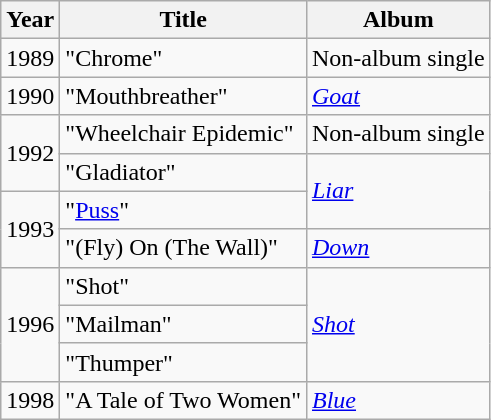<table class="wikitable" border="1">
<tr>
<th>Year</th>
<th>Title</th>
<th>Album</th>
</tr>
<tr>
<td>1989</td>
<td>"Chrome"</td>
<td>Non-album single</td>
</tr>
<tr>
<td>1990</td>
<td>"Mouthbreather"</td>
<td><em><a href='#'>Goat</a></em></td>
</tr>
<tr>
<td rowspan="2">1992</td>
<td>"Wheelchair Epidemic"</td>
<td>Non-album single</td>
</tr>
<tr>
<td>"Gladiator"</td>
<td rowspan="2"><em><a href='#'>Liar</a></em></td>
</tr>
<tr>
<td rowspan="2">1993</td>
<td>"<a href='#'>Puss</a>"</td>
</tr>
<tr>
<td>"(Fly) On (The Wall)"</td>
<td><em><a href='#'>Down</a></em></td>
</tr>
<tr>
<td rowspan="3">1996</td>
<td>"Shot"</td>
<td rowspan="3"><em><a href='#'>Shot</a></em></td>
</tr>
<tr>
<td>"Mailman"</td>
</tr>
<tr>
<td>"Thumper"</td>
</tr>
<tr>
<td>1998</td>
<td>"A Tale of Two Women"</td>
<td><em><a href='#'>Blue</a></em></td>
</tr>
</table>
